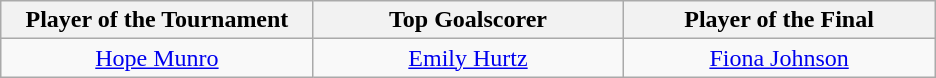<table class=wikitable style="margin:auto; text-align:center">
<tr>
<th style="width: 200px;">Player of the Tournament</th>
<th style="width: 200px;">Top Goalscorer</th>
<th style="width: 200px;">Player of the Final</th>
</tr>
<tr>
<td><a href='#'>Hope Munro</a></td>
<td><a href='#'>Emily Hurtz</a></td>
<td><a href='#'>Fiona Johnson</a></td>
</tr>
</table>
